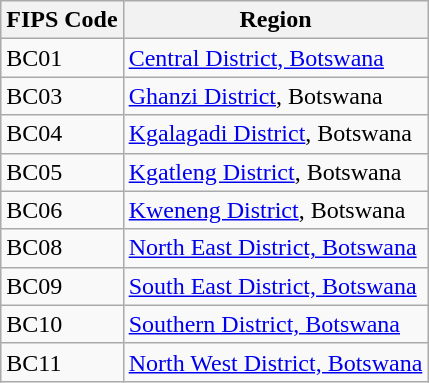<table class="wikitable">
<tr>
<th>FIPS Code</th>
<th>Region</th>
</tr>
<tr>
<td>BC01</td>
<td><a href='#'>Central District, Botswana</a></td>
</tr>
<tr>
<td>BC03</td>
<td><a href='#'>Ghanzi District</a>, Botswana</td>
</tr>
<tr>
<td>BC04</td>
<td><a href='#'>Kgalagadi District</a>, Botswana</td>
</tr>
<tr>
<td>BC05</td>
<td><a href='#'>Kgatleng District</a>, Botswana</td>
</tr>
<tr>
<td>BC06</td>
<td><a href='#'>Kweneng District</a>, Botswana</td>
</tr>
<tr>
<td>BC08</td>
<td><a href='#'>North East District, Botswana</a></td>
</tr>
<tr>
<td>BC09</td>
<td><a href='#'>South East District, Botswana</a></td>
</tr>
<tr>
<td>BC10</td>
<td><a href='#'>Southern District, Botswana</a></td>
</tr>
<tr>
<td>BC11</td>
<td><a href='#'>North West District, Botswana</a></td>
</tr>
</table>
